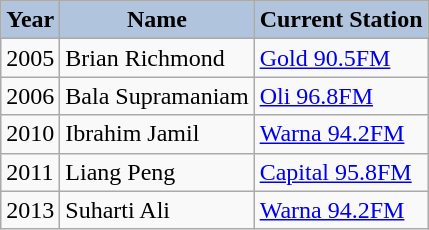<table class="wikitable">
<tr>
<th style="background:#B0C4DE;">Year</th>
<th style="background:#B0C4DE;">Name</th>
<th style="background:#B0C4DE;">Current Station</th>
</tr>
<tr>
<td>2005</td>
<td>Brian Richmond</td>
<td><a href='#'>Gold 90.5FM</a></td>
</tr>
<tr>
<td>2006</td>
<td>Bala Supramaniam</td>
<td><a href='#'>Oli 96.8FM</a></td>
</tr>
<tr>
<td>2010</td>
<td>Ibrahim Jamil</td>
<td><a href='#'>Warna 94.2FM</a></td>
</tr>
<tr>
<td>2011</td>
<td>Liang Peng</td>
<td><a href='#'>Capital 95.8FM</a></td>
</tr>
<tr>
<td>2013</td>
<td>Suharti Ali</td>
<td><a href='#'>Warna 94.2FM</a></td>
</tr>
</table>
